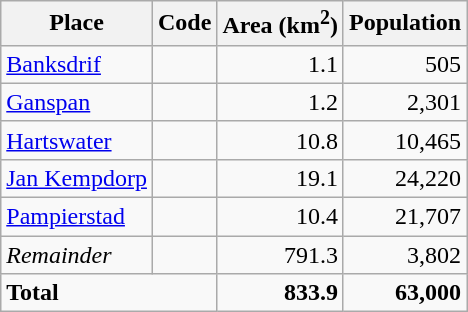<table class="wikitable sortable">
<tr>
<th>Place</th>
<th>Code</th>
<th>Area (km<sup>2</sup>)</th>
<th>Population</th>
</tr>
<tr>
<td><a href='#'>Banksdrif</a></td>
<td></td>
<td align=right>1.1</td>
<td align=right>505</td>
</tr>
<tr>
<td><a href='#'>Ganspan</a></td>
<td></td>
<td align=right>1.2</td>
<td align=right>2,301</td>
</tr>
<tr>
<td><a href='#'>Hartswater</a></td>
<td></td>
<td align=right>10.8</td>
<td align=right>10,465</td>
</tr>
<tr>
<td><a href='#'>Jan Kempdorp</a></td>
<td></td>
<td align=right>19.1</td>
<td align=right>24,220</td>
</tr>
<tr>
<td><a href='#'>Pampierstad</a></td>
<td></td>
<td align=right>10.4</td>
<td align=right>21,707</td>
</tr>
<tr>
<td><em>Remainder</em></td>
<td></td>
<td align=right>791.3</td>
<td align=right>3,802</td>
</tr>
<tr>
<td colspan=2><strong>Total</strong></td>
<td align=right><strong>833.9</strong></td>
<td align=right><strong>63,000</strong></td>
</tr>
</table>
